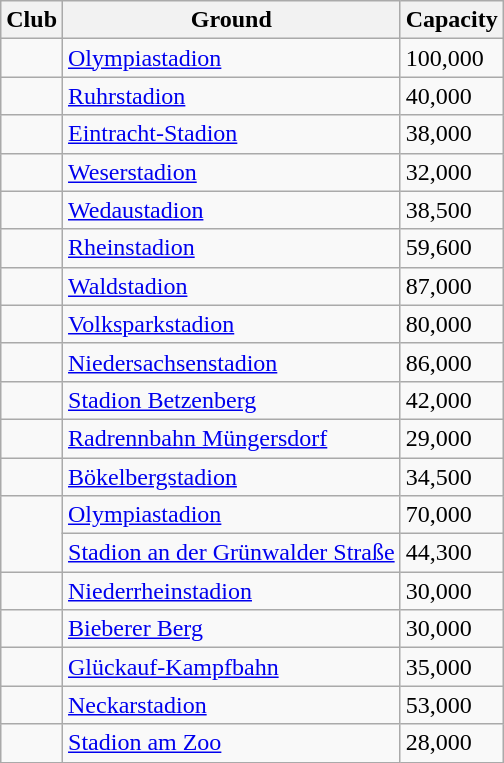<table class="wikitable sortable">
<tr>
<th>Club</th>
<th>Ground</th>
<th>Capacity</th>
</tr>
<tr>
<td></td>
<td><a href='#'>Olympiastadion</a></td>
<td>100,000</td>
</tr>
<tr>
<td></td>
<td><a href='#'>Ruhrstadion</a></td>
<td>40,000</td>
</tr>
<tr>
<td></td>
<td><a href='#'>Eintracht-Stadion</a></td>
<td>38,000</td>
</tr>
<tr>
<td></td>
<td><a href='#'>Weserstadion</a></td>
<td>32,000</td>
</tr>
<tr>
<td></td>
<td><a href='#'>Wedaustadion</a></td>
<td>38,500</td>
</tr>
<tr>
<td></td>
<td><a href='#'>Rheinstadion</a></td>
<td>59,600</td>
</tr>
<tr>
<td></td>
<td><a href='#'>Waldstadion</a></td>
<td>87,000</td>
</tr>
<tr>
<td></td>
<td><a href='#'>Volksparkstadion</a></td>
<td>80,000</td>
</tr>
<tr>
<td></td>
<td><a href='#'>Niedersachsenstadion</a></td>
<td>86,000</td>
</tr>
<tr>
<td></td>
<td><a href='#'>Stadion Betzenberg</a></td>
<td>42,000</td>
</tr>
<tr>
<td></td>
<td><a href='#'>Radrennbahn Müngersdorf</a></td>
<td>29,000</td>
</tr>
<tr>
<td></td>
<td><a href='#'>Bökelbergstadion</a></td>
<td>34,500</td>
</tr>
<tr>
<td rowspan=2></td>
<td><a href='#'>Olympiastadion</a></td>
<td>70,000</td>
</tr>
<tr>
<td><a href='#'>Stadion an der Grünwalder Straße</a></td>
<td>44,300</td>
</tr>
<tr>
<td></td>
<td><a href='#'>Niederrheinstadion</a></td>
<td>30,000</td>
</tr>
<tr>
<td></td>
<td><a href='#'>Bieberer Berg</a></td>
<td>30,000</td>
</tr>
<tr>
<td></td>
<td><a href='#'>Glückauf-Kampfbahn</a></td>
<td>35,000</td>
</tr>
<tr>
<td></td>
<td><a href='#'>Neckarstadion</a></td>
<td>53,000</td>
</tr>
<tr>
<td></td>
<td><a href='#'>Stadion am Zoo</a></td>
<td>28,000</td>
</tr>
</table>
